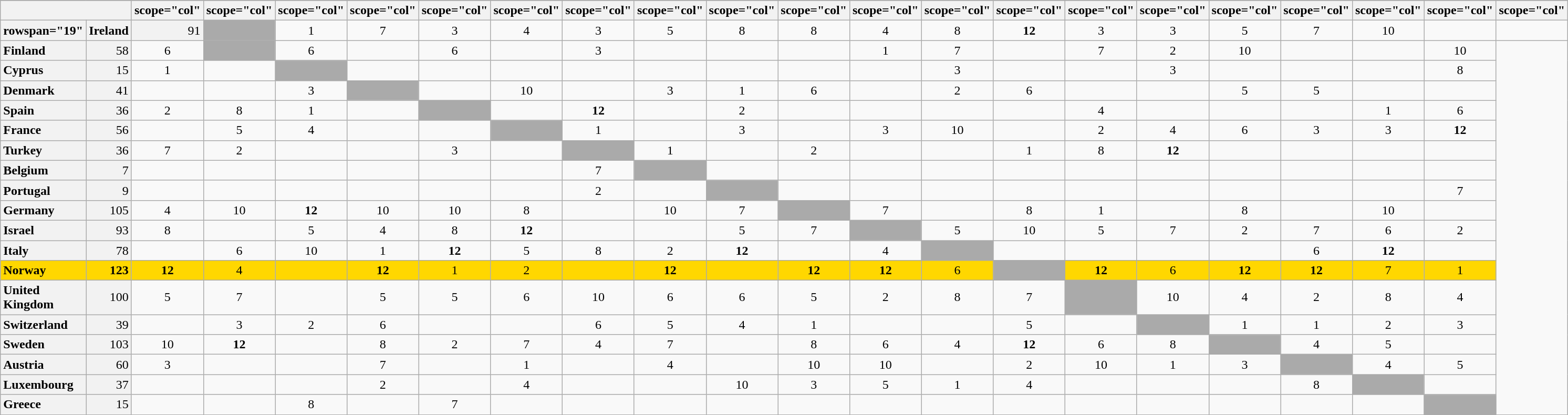<table class="wikitable plainrowheaders" style="text-align:center;">
<tr>
</tr>
<tr>
<th colspan="2"></th>
<th>scope="col" </th>
<th>scope="col" </th>
<th>scope="col" </th>
<th>scope="col" </th>
<th>scope="col" </th>
<th>scope="col" </th>
<th>scope="col" </th>
<th>scope="col" </th>
<th>scope="col" </th>
<th>scope="col" </th>
<th>scope="col" </th>
<th>scope="col" </th>
<th>scope="col" </th>
<th>scope="col" </th>
<th>scope="col" </th>
<th>scope="col" </th>
<th>scope="col" </th>
<th>scope="col" </th>
<th>scope="col" </th>
<th>scope="col" </th>
</tr>
<tr>
<th>rowspan="19" </th>
<th scope="row" style="text-align:left; background:#f2f2f2;">Ireland</th>
<td style="text-align:right; background:#f2f2f2;">91</td>
<td style="text-align:left; background:#aaa;"></td>
<td>1</td>
<td>7</td>
<td>3</td>
<td>4</td>
<td>3</td>
<td>5</td>
<td>8</td>
<td>8</td>
<td>4</td>
<td>8</td>
<td><strong>12</strong></td>
<td>3</td>
<td>3</td>
<td>5</td>
<td>7</td>
<td>10</td>
<td></td>
<td></td>
</tr>
<tr>
<th scope="row" style="text-align:left; background:#f2f2f2;">Finland</th>
<td style="text-align:right; background:#f2f2f2;">58</td>
<td>6</td>
<td style="text-align:left; background:#aaa;"></td>
<td>6</td>
<td></td>
<td>6</td>
<td></td>
<td>3</td>
<td></td>
<td></td>
<td></td>
<td>1</td>
<td>7</td>
<td></td>
<td>7</td>
<td>2</td>
<td>10</td>
<td></td>
<td></td>
<td>10</td>
</tr>
<tr>
<th scope="row" style="text-align:left; background:#f2f2f2;">Cyprus</th>
<td style="text-align:right; background:#f2f2f2;">15</td>
<td>1</td>
<td></td>
<td style="text-align:left; background:#aaa;"></td>
<td></td>
<td></td>
<td></td>
<td></td>
<td></td>
<td></td>
<td></td>
<td></td>
<td>3</td>
<td></td>
<td></td>
<td>3</td>
<td></td>
<td></td>
<td></td>
<td>8</td>
</tr>
<tr>
<th scope="row" style="text-align:left; background:#f2f2f2;">Denmark</th>
<td style="text-align:right; background:#f2f2f2;">41</td>
<td></td>
<td></td>
<td>3</td>
<td style="text-align:left; background:#aaa;"></td>
<td></td>
<td>10</td>
<td></td>
<td>3</td>
<td>1</td>
<td>6</td>
<td></td>
<td>2</td>
<td>6</td>
<td></td>
<td></td>
<td>5</td>
<td>5</td>
<td></td>
<td></td>
</tr>
<tr>
<th scope="row" style="text-align:left; background:#f2f2f2;">Spain</th>
<td style="text-align:right; background:#f2f2f2;">36</td>
<td>2</td>
<td>8</td>
<td>1</td>
<td></td>
<td style="text-align:left; background:#aaa;"></td>
<td></td>
<td><strong>12</strong></td>
<td></td>
<td>2</td>
<td></td>
<td></td>
<td></td>
<td></td>
<td>4</td>
<td></td>
<td></td>
<td></td>
<td>1</td>
<td>6</td>
</tr>
<tr>
<th scope="row" style="text-align:left; background:#f2f2f2;">France</th>
<td style="text-align:right; background:#f2f2f2;">56</td>
<td></td>
<td>5</td>
<td>4</td>
<td></td>
<td></td>
<td style="text-align:left; background:#aaa;"></td>
<td>1</td>
<td></td>
<td>3</td>
<td></td>
<td>3</td>
<td>10</td>
<td></td>
<td>2</td>
<td>4</td>
<td>6</td>
<td>3</td>
<td>3</td>
<td><strong>12</strong></td>
</tr>
<tr>
<th scope="row" style="text-align:left; background:#f2f2f2;">Turkey</th>
<td style="text-align:right; background:#f2f2f2;">36</td>
<td>7</td>
<td>2</td>
<td></td>
<td></td>
<td>3</td>
<td></td>
<td style="text-align:left; background:#aaa;"></td>
<td>1</td>
<td></td>
<td>2</td>
<td></td>
<td></td>
<td>1</td>
<td>8</td>
<td><strong>12</strong></td>
<td></td>
<td></td>
<td></td>
<td></td>
</tr>
<tr>
<th scope="row" style="text-align:left; background:#f2f2f2;">Belgium</th>
<td style="text-align:right; background:#f2f2f2;">7</td>
<td></td>
<td></td>
<td></td>
<td></td>
<td></td>
<td></td>
<td>7</td>
<td style="text-align:left; background:#aaa;"></td>
<td></td>
<td></td>
<td></td>
<td></td>
<td></td>
<td></td>
<td></td>
<td></td>
<td></td>
<td></td>
<td></td>
</tr>
<tr>
<th scope="row" style="text-align:left; background:#f2f2f2;">Portugal</th>
<td style="text-align:right; background:#f2f2f2;">9</td>
<td></td>
<td></td>
<td></td>
<td></td>
<td></td>
<td></td>
<td>2</td>
<td></td>
<td style="text-align:left; background:#aaa;"></td>
<td></td>
<td></td>
<td></td>
<td></td>
<td></td>
<td></td>
<td></td>
<td></td>
<td></td>
<td>7</td>
</tr>
<tr>
<th scope="row" style="text-align:left; background:#f2f2f2;">Germany</th>
<td style="text-align:right; background:#f2f2f2;">105</td>
<td>4</td>
<td>10</td>
<td><strong>12</strong></td>
<td>10</td>
<td>10</td>
<td>8</td>
<td></td>
<td>10</td>
<td>7</td>
<td style="text-align:left; background:#aaa;"></td>
<td>7</td>
<td></td>
<td>8</td>
<td>1</td>
<td></td>
<td>8</td>
<td></td>
<td>10</td>
<td></td>
</tr>
<tr>
<th scope="row" style="text-align:left; background:#f2f2f2;">Israel</th>
<td style="text-align:right; background:#f2f2f2;">93</td>
<td>8</td>
<td></td>
<td>5</td>
<td>4</td>
<td>8</td>
<td><strong>12</strong></td>
<td></td>
<td></td>
<td>5</td>
<td>7</td>
<td style="text-align:left; background:#aaa;"></td>
<td>5</td>
<td>10</td>
<td>5</td>
<td>7</td>
<td>2</td>
<td>7</td>
<td>6</td>
<td>2</td>
</tr>
<tr>
<th scope="row" style="text-align:left; background:#f2f2f2;">Italy</th>
<td style="text-align:right; background:#f2f2f2;">78</td>
<td></td>
<td>6</td>
<td>10</td>
<td>1</td>
<td><strong>12</strong></td>
<td>5</td>
<td>8</td>
<td>2</td>
<td><strong>12</strong></td>
<td></td>
<td>4</td>
<td style="text-align:left; background:#aaa;"></td>
<td></td>
<td></td>
<td></td>
<td></td>
<td>6</td>
<td><strong>12</strong></td>
<td></td>
</tr>
<tr style="background:gold;">
<th scope="row" style="text-align:left; font-weight:bold; background:gold;">Norway</th>
<td style="text-align:right; font-weight:bold;">123</td>
<td><strong>12</strong></td>
<td>4</td>
<td></td>
<td><strong>12</strong></td>
<td>1</td>
<td>2</td>
<td></td>
<td><strong>12</strong></td>
<td></td>
<td><strong>12</strong></td>
<td><strong>12</strong></td>
<td>6</td>
<td style="text-align:left; background:#aaa;"></td>
<td><strong>12</strong></td>
<td>6</td>
<td><strong>12</strong></td>
<td><strong>12</strong></td>
<td>7</td>
<td>1</td>
</tr>
<tr>
<th scope="row" style="text-align:left; background:#f2f2f2;">United Kingdom</th>
<td style="text-align:right; background:#f2f2f2;">100</td>
<td>5</td>
<td>7</td>
<td></td>
<td>5</td>
<td>5</td>
<td>6</td>
<td>10</td>
<td>6</td>
<td>6</td>
<td>5</td>
<td>2</td>
<td>8</td>
<td>7</td>
<td style="text-align:left; background:#aaa;"></td>
<td>10</td>
<td>4</td>
<td>2</td>
<td>8</td>
<td>4</td>
</tr>
<tr>
<th scope="row" style="text-align:left; background:#f2f2f2;">Switzerland</th>
<td style="text-align:right; background:#f2f2f2;">39</td>
<td></td>
<td>3</td>
<td>2</td>
<td>6</td>
<td></td>
<td></td>
<td>6</td>
<td>5</td>
<td>4</td>
<td>1</td>
<td></td>
<td></td>
<td>5</td>
<td></td>
<td style="text-align:left; background:#aaa;"></td>
<td>1</td>
<td>1</td>
<td>2</td>
<td>3</td>
</tr>
<tr>
<th scope="row" style="text-align:left; background:#f2f2f2;">Sweden</th>
<td style="text-align:right; background:#f2f2f2;">103</td>
<td>10</td>
<td><strong>12</strong></td>
<td></td>
<td>8</td>
<td>2</td>
<td>7</td>
<td>4</td>
<td>7</td>
<td></td>
<td>8</td>
<td>6</td>
<td>4</td>
<td><strong>12</strong></td>
<td>6</td>
<td>8</td>
<td style="text-align:left; background:#aaa;"></td>
<td>4</td>
<td>5</td>
<td></td>
</tr>
<tr>
<th scope="row" style="text-align:left; background:#f2f2f2;">Austria</th>
<td style="text-align:right; background:#f2f2f2;">60</td>
<td>3</td>
<td></td>
<td></td>
<td>7</td>
<td></td>
<td>1</td>
<td></td>
<td>4</td>
<td></td>
<td>10</td>
<td>10</td>
<td></td>
<td>2</td>
<td>10</td>
<td>1</td>
<td>3</td>
<td style="text-align:left; background:#aaa;"></td>
<td>4</td>
<td>5</td>
</tr>
<tr>
<th scope="row" style="text-align:left; background:#f2f2f2;">Luxembourg</th>
<td style="text-align:right; background:#f2f2f2;">37</td>
<td></td>
<td></td>
<td></td>
<td>2</td>
<td></td>
<td>4</td>
<td></td>
<td></td>
<td>10</td>
<td>3</td>
<td>5</td>
<td>1</td>
<td>4</td>
<td></td>
<td></td>
<td></td>
<td>8</td>
<td style="text-align:left; background:#aaa;"></td>
<td></td>
</tr>
<tr>
<th scope="row" style="text-align:left; background:#f2f2f2;">Greece</th>
<td style="text-align:right; background:#f2f2f2;">15</td>
<td></td>
<td></td>
<td>8</td>
<td></td>
<td>7</td>
<td></td>
<td></td>
<td></td>
<td></td>
<td></td>
<td></td>
<td></td>
<td></td>
<td></td>
<td></td>
<td></td>
<td></td>
<td></td>
<td style="text-align:left; background:#aaa;"></td>
</tr>
</table>
